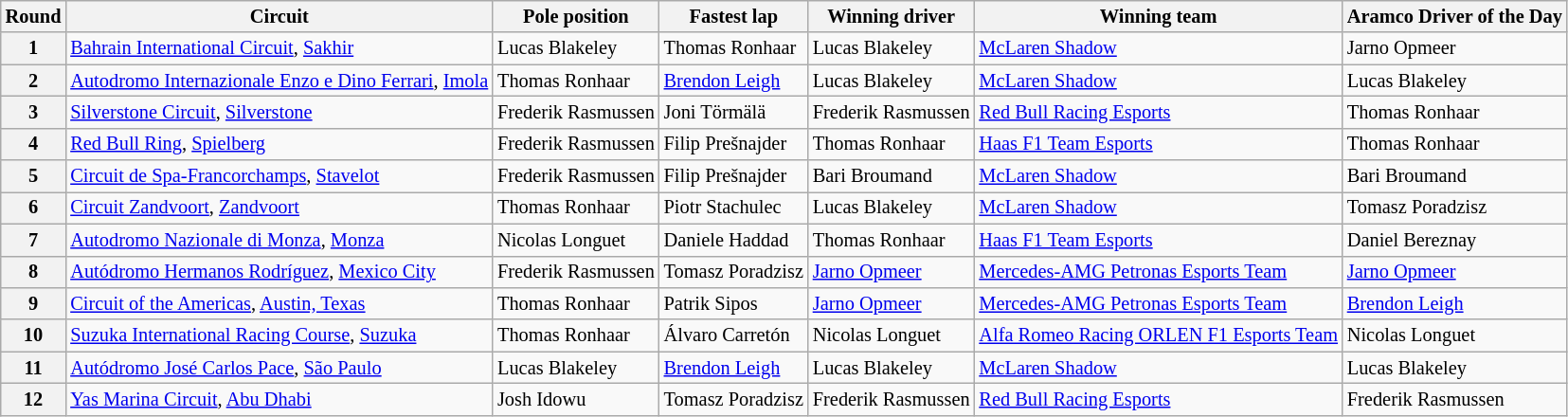<table class="wikitable sortable" style="font-size: 85%;">
<tr>
<th>Round</th>
<th>Circuit</th>
<th>Pole position</th>
<th>Fastest lap</th>
<th>Winning driver</th>
<th>Winning team</th>
<th>Aramco Driver of the Day</th>
</tr>
<tr>
<th>1</th>
<td> <a href='#'>Bahrain International Circuit</a>, <a href='#'>Sakhir</a></td>
<td> Lucas Blakeley</td>
<td> Thomas Ronhaar</td>
<td> Lucas Blakeley</td>
<td> <a href='#'>McLaren Shadow</a></td>
<td> Jarno Opmeer</td>
</tr>
<tr>
<th>2</th>
<td> <a href='#'>Autodromo Internazionale Enzo e Dino Ferrari</a>, <a href='#'>Imola</a></td>
<td> Thomas Ronhaar</td>
<td> <a href='#'>Brendon Leigh</a></td>
<td> Lucas Blakeley</td>
<td> <a href='#'>McLaren Shadow</a></td>
<td> Lucas Blakeley</td>
</tr>
<tr>
<th>3</th>
<td> <a href='#'>Silverstone Circuit</a>, <a href='#'>Silverstone</a></td>
<td> Frederik Rasmussen</td>
<td> Joni Törmälä</td>
<td> Frederik Rasmussen</td>
<td> <a href='#'>Red Bull Racing Esports</a></td>
<td> Thomas Ronhaar</td>
</tr>
<tr>
<th>4</th>
<td> <a href='#'>Red Bull Ring</a>, <a href='#'>Spielberg</a></td>
<td> Frederik Rasmussen</td>
<td> Filip Prešnajder</td>
<td> Thomas Ronhaar</td>
<td> <a href='#'>Haas F1 Team Esports</a></td>
<td> Thomas Ronhaar</td>
</tr>
<tr>
<th>5</th>
<td> <a href='#'>Circuit de Spa-Francorchamps</a>, <a href='#'>Stavelot</a></td>
<td> Frederik Rasmussen</td>
<td> Filip Prešnajder</td>
<td> Bari Broumand</td>
<td> <a href='#'>McLaren Shadow</a></td>
<td> Bari Broumand</td>
</tr>
<tr>
<th>6</th>
<td> <a href='#'>Circuit Zandvoort</a>, <a href='#'>Zandvoort</a></td>
<td> Thomas Ronhaar</td>
<td> Piotr Stachulec</td>
<td> Lucas Blakeley</td>
<td> <a href='#'>McLaren Shadow</a></td>
<td> Tomasz Poradzisz</td>
</tr>
<tr>
<th>7</th>
<td> <a href='#'>Autodromo Nazionale di Monza</a>, <a href='#'>Monza</a></td>
<td> Nicolas Longuet</td>
<td> Daniele Haddad</td>
<td> Thomas Ronhaar</td>
<td> <a href='#'>Haas F1 Team Esports</a></td>
<td> Daniel Bereznay</td>
</tr>
<tr>
<th>8</th>
<td> <a href='#'>Autódromo Hermanos Rodríguez</a>, <a href='#'>Mexico City</a></td>
<td> Frederik Rasmussen</td>
<td> Tomasz Poradzisz</td>
<td> <a href='#'>Jarno Opmeer</a></td>
<td> <a href='#'>Mercedes-AMG Petronas Esports Team</a></td>
<td> <a href='#'>Jarno Opmeer</a></td>
</tr>
<tr>
<th>9</th>
<td> <a href='#'>Circuit of the Americas</a>, <a href='#'>Austin, Texas</a></td>
<td> Thomas Ronhaar</td>
<td> Patrik Sipos</td>
<td> <a href='#'>Jarno Opmeer</a></td>
<td> <a href='#'>Mercedes-AMG Petronas Esports Team</a></td>
<td> <a href='#'>Brendon Leigh</a></td>
</tr>
<tr>
<th>10</th>
<td> <a href='#'>Suzuka International Racing Course</a>, <a href='#'>Suzuka</a></td>
<td> Thomas Ronhaar</td>
<td> Álvaro Carretón</td>
<td> Nicolas Longuet</td>
<td> <a href='#'>Alfa Romeo Racing ORLEN F1 Esports Team</a></td>
<td> Nicolas Longuet</td>
</tr>
<tr>
<th>11</th>
<td> <a href='#'>Autódromo José Carlos Pace</a>, <a href='#'>São Paulo</a></td>
<td> Lucas Blakeley</td>
<td> <a href='#'>Brendon Leigh</a></td>
<td> Lucas Blakeley</td>
<td> <a href='#'>McLaren Shadow</a></td>
<td> Lucas Blakeley</td>
</tr>
<tr>
<th>12</th>
<td> <a href='#'>Yas Marina Circuit</a>, <a href='#'>Abu Dhabi</a></td>
<td> Josh Idowu</td>
<td> Tomasz Poradzisz</td>
<td> Frederik Rasmussen</td>
<td> <a href='#'>Red Bull Racing Esports</a></td>
<td> Frederik Rasmussen</td>
</tr>
</table>
